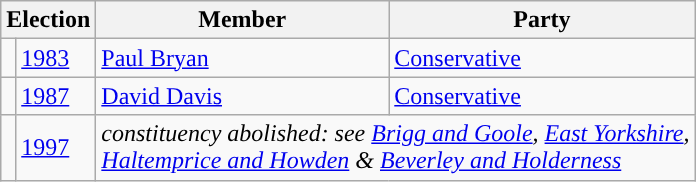<table class="wikitable">
<tr>
<th colspan="2">Election</th>
<th>Member</th>
<th>Party</th>
</tr>
<tr>
<td style="color:inherit;background-color:"></td>
<td><a href='#'>1983</a></td>
<td><a href='#'>Paul Bryan</a></td>
<td><a href='#'>Conservative</a></td>
</tr>
<tr>
<td style="color:inherit;background-color:"></td>
<td><a href='#'>1987</a></td>
<td><a href='#'>David Davis</a></td>
<td><a href='#'>Conservative</a></td>
</tr>
<tr>
<td></td>
<td><a href='#'>1997</a></td>
<td colspan="2"><em>constituency abolished: see <a href='#'>Brigg and Goole</a>, <a href='#'>East Yorkshire</a>, <br><a href='#'>Haltemprice and Howden</a> & <a href='#'>Beverley and Holderness</a></em></td>
</tr>
</table>
